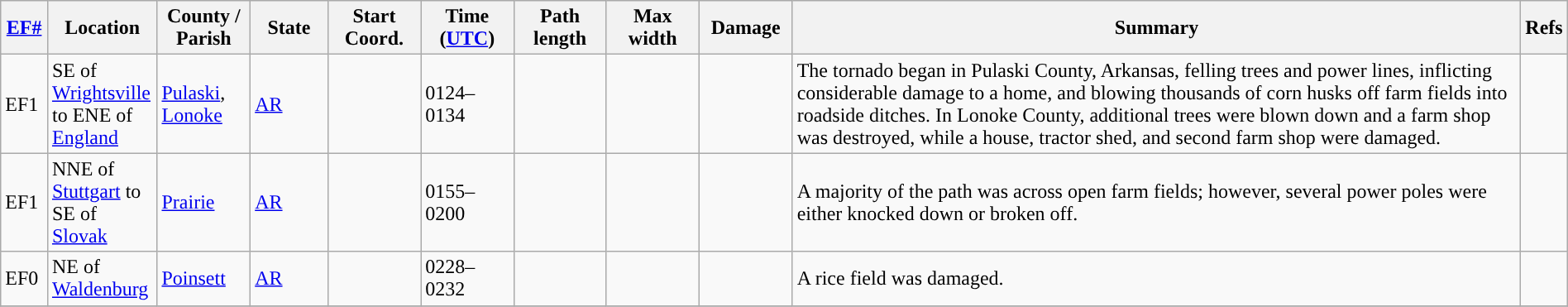<table class="wikitable sortable" style="width:100%;">
<tr>
<th scope="col" width="3%" align="center"><a href='#'>EF#</a></th>
<th scope="col" width="7%" align="center" class="unsortable">Location</th>
<th scope="col" width="6%" align="center" class="unsortable">County / Parish</th>
<th scope="col" width="5%" align="center">State</th>
<th scope="col" width="6%" align="center">Start Coord.</th>
<th scope="col" width="6%" align="center">Time (<a href='#'>UTC</a>)</th>
<th scope="col" width="6%" align="center">Path length</th>
<th scope="col" width="6%" align="center">Max width</th>
<th scope="col" width="6%" align="center">Damage</th>
<th scope="col" width="48%" class="unsortable" align="center">Summary</th>
<th scope="col" width="48%" class="unsortable" align="center">Refs</th>
</tr>
<tr>
<td>EF1</td>
<td>SE of <a href='#'>Wrightsville</a> to ENE of <a href='#'>England</a></td>
<td><a href='#'>Pulaski</a>, <a href='#'>Lonoke</a></td>
<td><a href='#'>AR</a></td>
<td></td>
<td>0124–0134</td>
<td></td>
<td></td>
<td></td>
<td>The tornado began in Pulaski County, Arkansas, felling trees and power lines, inflicting considerable damage to a home, and blowing thousands of corn husks off farm fields into roadside ditches. In Lonoke County, additional trees were blown down and a farm shop was destroyed, while a house, tractor shed, and second farm shop were damaged.</td>
<td></td>
</tr>
<tr>
<td>EF1</td>
<td>NNE of <a href='#'>Stuttgart</a> to SE of <a href='#'>Slovak</a></td>
<td><a href='#'>Prairie</a></td>
<td><a href='#'>AR</a></td>
<td></td>
<td>0155–0200</td>
<td></td>
<td></td>
<td></td>
<td>A majority of the path was across open farm fields; however, several power poles were either knocked down or broken off.</td>
<td></td>
</tr>
<tr>
<td>EF0</td>
<td>NE of <a href='#'>Waldenburg</a></td>
<td><a href='#'>Poinsett</a></td>
<td><a href='#'>AR</a></td>
<td></td>
<td>0228–0232</td>
<td></td>
<td></td>
<td></td>
<td>A rice field was damaged.</td>
<td></td>
</tr>
<tr>
</tr>
</table>
